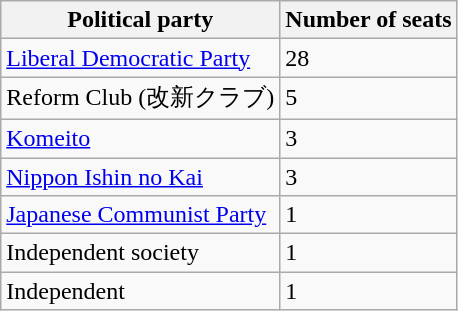<table class="wikitable">
<tr>
<th>Political party</th>
<th>Number of seats</th>
</tr>
<tr>
<td><a href='#'>Liberal Democratic Party</a></td>
<td>28</td>
</tr>
<tr>
<td>Reform Club (改新クラブ)</td>
<td>5</td>
</tr>
<tr>
<td><a href='#'>Komeito</a></td>
<td>3</td>
</tr>
<tr>
<td><a href='#'>Nippon Ishin no Kai</a></td>
<td>3</td>
</tr>
<tr>
<td><a href='#'>Japanese Communist Party</a></td>
<td>1</td>
</tr>
<tr>
<td>Independent society</td>
<td>1</td>
</tr>
<tr>
<td>Independent</td>
<td>1</td>
</tr>
</table>
